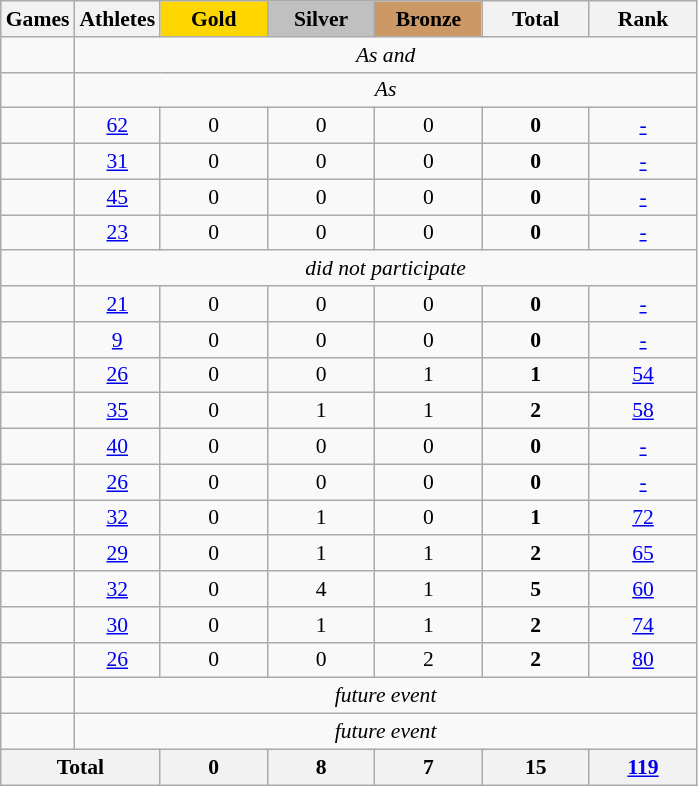<table class="wikitable" style="text-align:center; font-size:90%;">
<tr>
<th>Games</th>
<th>Athletes</th>
<td style="background:gold; width:4.5em; font-weight:bold;">Gold</td>
<td style="background:silver; width:4.5em; font-weight:bold;">Silver</td>
<td style="background:#cc9966; width:4.5em; font-weight:bold;">Bronze</td>
<th style="width:4.5em; font-weight:bold;">Total</th>
<th style="width:4.5em; font-weight:bold;">Rank</th>
</tr>
<tr>
<td align=left></td>
<td colspan=6><em>As  and </em></td>
</tr>
<tr>
<td align=left></td>
<td colspan=6><em>As </em></td>
</tr>
<tr>
<td align=left></td>
<td><a href='#'>62</a></td>
<td>0</td>
<td>0</td>
<td>0</td>
<td><strong>0</strong></td>
<td><a href='#'>-</a></td>
</tr>
<tr>
<td align=left></td>
<td><a href='#'>31</a></td>
<td>0</td>
<td>0</td>
<td>0</td>
<td><strong>0</strong></td>
<td><a href='#'>-</a></td>
</tr>
<tr>
<td align=left></td>
<td><a href='#'>45</a></td>
<td>0</td>
<td>0</td>
<td>0</td>
<td><strong>0</strong></td>
<td><a href='#'>-</a></td>
</tr>
<tr>
<td align=left></td>
<td><a href='#'>23</a></td>
<td>0</td>
<td>0</td>
<td>0</td>
<td><strong>0</strong></td>
<td><a href='#'>-</a></td>
</tr>
<tr>
<td align=left></td>
<td colspan=6><em>did not participate</em></td>
</tr>
<tr>
<td align=left></td>
<td><a href='#'>21</a></td>
<td>0</td>
<td>0</td>
<td>0</td>
<td><strong>0</strong></td>
<td><a href='#'>-</a></td>
</tr>
<tr>
<td align=left></td>
<td><a href='#'>9</a></td>
<td>0</td>
<td>0</td>
<td>0</td>
<td><strong>0</strong></td>
<td><a href='#'>-</a></td>
</tr>
<tr>
<td align=left></td>
<td><a href='#'>26</a></td>
<td>0</td>
<td>0</td>
<td>1</td>
<td><strong>1</strong></td>
<td><a href='#'>54</a></td>
</tr>
<tr>
<td align=left></td>
<td><a href='#'>35</a></td>
<td>0</td>
<td>1</td>
<td>1</td>
<td><strong>2</strong></td>
<td><a href='#'>58</a></td>
</tr>
<tr>
<td align=left></td>
<td><a href='#'>40</a></td>
<td>0</td>
<td>0</td>
<td>0</td>
<td><strong>0</strong></td>
<td><a href='#'>-</a></td>
</tr>
<tr>
<td align=left></td>
<td><a href='#'>26</a></td>
<td>0</td>
<td>0</td>
<td>0</td>
<td><strong>0</strong></td>
<td><a href='#'>-</a></td>
</tr>
<tr>
<td align=left></td>
<td><a href='#'>32</a></td>
<td>0</td>
<td>1</td>
<td>0</td>
<td><strong>1</strong></td>
<td><a href='#'>72</a></td>
</tr>
<tr>
<td align=left></td>
<td><a href='#'>29</a></td>
<td>0</td>
<td>1</td>
<td>1</td>
<td><strong>2</strong></td>
<td><a href='#'>65</a></td>
</tr>
<tr>
<td align=left></td>
<td><a href='#'>32</a></td>
<td>0</td>
<td>4</td>
<td>1</td>
<td><strong>5</strong></td>
<td><a href='#'>60</a></td>
</tr>
<tr>
<td align=left></td>
<td><a href='#'>30</a></td>
<td>0</td>
<td>1</td>
<td>1</td>
<td><strong>2</strong></td>
<td><a href='#'>74</a></td>
</tr>
<tr>
<td align=left></td>
<td><a href='#'>26</a></td>
<td>0</td>
<td>0</td>
<td>2</td>
<td><strong>2</strong></td>
<td><a href='#'>80</a></td>
</tr>
<tr>
<td align=left></td>
<td colspan=6><em>future event</em></td>
</tr>
<tr>
<td align=left></td>
<td colspan=6><em>future event</em></td>
</tr>
<tr>
<th colspan=2>Total</th>
<th>0</th>
<th>8</th>
<th>7</th>
<th>15</th>
<th><a href='#'>119</a></th>
</tr>
</table>
